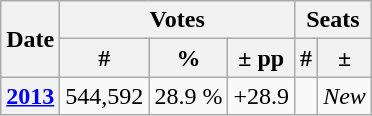<table class="wikitable">
<tr>
<th rowspan="2">Date</th>
<th colspan="3">Votes</th>
<th colspan="2">Seats</th>
</tr>
<tr>
<th>#</th>
<th>%</th>
<th>± pp</th>
<th>#</th>
<th>±</th>
</tr>
<tr>
<th><a href='#'>2013</a></th>
<td>544,592</td>
<td>28.9 %</td>
<td>+28.9</td>
<td></td>
<td><em>New</em></td>
</tr>
</table>
